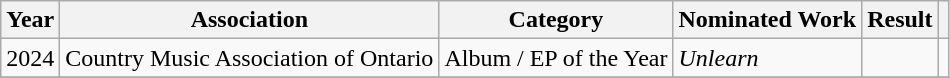<table class="wikitable">
<tr>
<th>Year</th>
<th>Association</th>
<th>Category</th>
<th>Nominated Work</th>
<th>Result</th>
<th></th>
</tr>
<tr>
<td>2024</td>
<td>Country Music Association of Ontario</td>
<td>Album / EP of the Year</td>
<td><em>Unlearn</em></td>
<td></td>
<td></td>
</tr>
<tr>
</tr>
</table>
